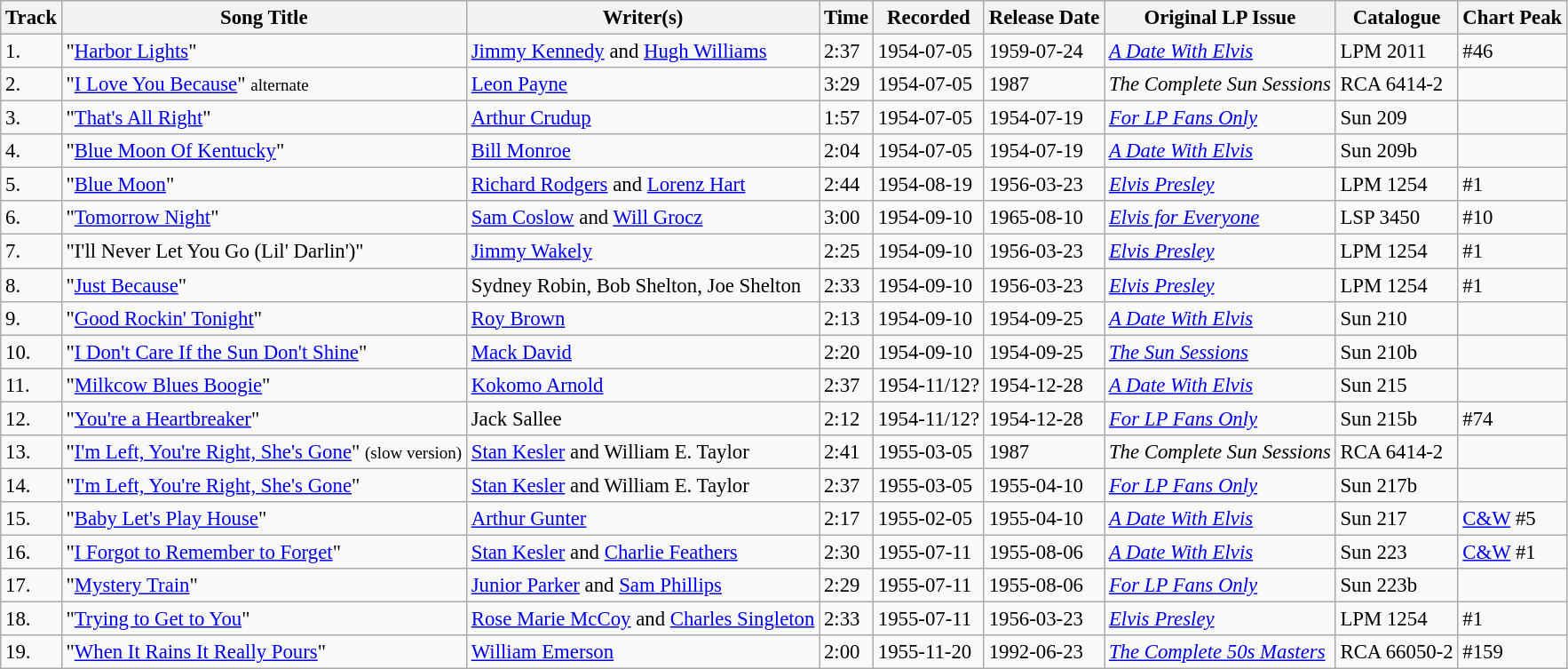<table class="wikitable" style="font-size:95%;">
<tr>
<th>Track</th>
<th>Song Title</th>
<th>Writer(s)</th>
<th>Time</th>
<th>Recorded</th>
<th>Release Date</th>
<th>Original LP Issue</th>
<th>Catalogue</th>
<th>Chart Peak</th>
</tr>
<tr>
<td>1.</td>
<td>"<a href='#'>Harbor Lights</a>"</td>
<td><a href='#'>Jimmy Kennedy</a> and <a href='#'>Hugh Williams</a></td>
<td>2:37</td>
<td>1954-07-05</td>
<td>1959-07-24</td>
<td><em><a href='#'>A Date With Elvis</a></em></td>
<td>LPM 2011</td>
<td>#46</td>
</tr>
<tr>
<td>2.</td>
<td>"<a href='#'>I Love You Because</a>" <small>alternate</small></td>
<td><a href='#'>Leon Payne</a></td>
<td>3:29</td>
<td>1954-07-05</td>
<td>1987</td>
<td><em>The Complete Sun Sessions</em></td>
<td>RCA 6414-2</td>
<td></td>
</tr>
<tr>
<td>3.</td>
<td>"<a href='#'>That's All Right</a>"</td>
<td><a href='#'>Arthur Crudup</a></td>
<td>1:57</td>
<td>1954-07-05</td>
<td>1954-07-19</td>
<td><em><a href='#'>For LP Fans Only</a></em></td>
<td>Sun 209</td>
<td></td>
</tr>
<tr>
<td>4.</td>
<td>"<a href='#'>Blue Moon Of Kentucky</a>"</td>
<td><a href='#'>Bill Monroe</a></td>
<td>2:04</td>
<td>1954-07-05</td>
<td>1954-07-19</td>
<td><em><a href='#'>A Date With Elvis</a></em></td>
<td>Sun 209b</td>
<td></td>
</tr>
<tr>
<td>5.</td>
<td>"<a href='#'>Blue Moon</a>"</td>
<td><a href='#'>Richard Rodgers</a> and <a href='#'>Lorenz Hart</a></td>
<td>2:44</td>
<td>1954-08-19</td>
<td>1956-03-23</td>
<td><em><a href='#'>Elvis Presley</a></em></td>
<td>LPM 1254</td>
<td>#1</td>
</tr>
<tr>
<td>6.</td>
<td>"<a href='#'>Tomorrow Night</a>"</td>
<td><a href='#'>Sam Coslow</a> and <a href='#'>Will Grocz</a></td>
<td>3:00</td>
<td>1954-09-10</td>
<td>1965-08-10</td>
<td><em><a href='#'>Elvis for Everyone</a></em></td>
<td>LSP 3450</td>
<td>#10</td>
</tr>
<tr>
<td>7.</td>
<td>"I'll Never Let You Go (Lil' Darlin')"</td>
<td><a href='#'>Jimmy Wakely</a></td>
<td>2:25</td>
<td>1954-09-10</td>
<td>1956-03-23</td>
<td><em><a href='#'>Elvis Presley</a></em></td>
<td>LPM 1254</td>
<td>#1</td>
</tr>
<tr>
<td>8.</td>
<td>"<a href='#'>Just Because</a>"</td>
<td>Sydney Robin, Bob Shelton, Joe Shelton</td>
<td>2:33</td>
<td>1954-09-10</td>
<td>1956-03-23</td>
<td><em><a href='#'>Elvis Presley</a></em></td>
<td>LPM 1254</td>
<td>#1</td>
</tr>
<tr>
<td>9.</td>
<td>"<a href='#'>Good Rockin' Tonight</a>"</td>
<td><a href='#'>Roy Brown</a></td>
<td>2:13</td>
<td>1954-09-10</td>
<td>1954-09-25</td>
<td><em><a href='#'>A Date With Elvis</a></em></td>
<td>Sun 210</td>
<td></td>
</tr>
<tr>
<td>10.</td>
<td>"<a href='#'>I Don't Care If the Sun Don't Shine</a>"</td>
<td><a href='#'>Mack David</a></td>
<td>2:20</td>
<td>1954-09-10</td>
<td>1954-09-25</td>
<td><em><a href='#'>The Sun Sessions</a></em></td>
<td>Sun 210b</td>
<td></td>
</tr>
<tr>
<td>11.</td>
<td>"<a href='#'>Milkcow Blues Boogie</a>"</td>
<td><a href='#'>Kokomo Arnold</a></td>
<td>2:37</td>
<td>1954-11/12?</td>
<td>1954-12-28</td>
<td><em><a href='#'>A Date With Elvis</a></em></td>
<td>Sun 215</td>
<td></td>
</tr>
<tr>
<td>12.</td>
<td>"<a href='#'>You're a Heartbreaker</a>"</td>
<td>Jack Sallee</td>
<td>2:12</td>
<td>1954-11/12?</td>
<td>1954-12-28</td>
<td><em><a href='#'>For LP Fans Only</a></em></td>
<td>Sun 215b</td>
<td>#74</td>
</tr>
<tr>
<td>13.</td>
<td>"<a href='#'>I'm Left, You're Right, She's Gone</a>" <small>(slow version)</small></td>
<td><a href='#'>Stan Kesler</a> and William E. Taylor</td>
<td>2:41</td>
<td>1955-03-05</td>
<td>1987</td>
<td><em>The Complete Sun Sessions</em></td>
<td>RCA 6414-2</td>
<td></td>
</tr>
<tr>
<td>14.</td>
<td>"<a href='#'>I'm Left, You're Right, She's Gone</a>"</td>
<td><a href='#'>Stan Kesler</a> and William E. Taylor</td>
<td>2:37</td>
<td>1955-03-05</td>
<td>1955-04-10</td>
<td><em><a href='#'>For LP Fans Only</a></em></td>
<td>Sun 217b</td>
<td></td>
</tr>
<tr>
<td>15.</td>
<td>"<a href='#'>Baby Let's Play House</a>"</td>
<td><a href='#'>Arthur Gunter</a></td>
<td>2:17</td>
<td>1955-02-05</td>
<td>1955-04-10</td>
<td><em><a href='#'>A Date With Elvis</a></em></td>
<td>Sun 217</td>
<td><a href='#'>C&W</a> #5</td>
</tr>
<tr>
<td>16.</td>
<td>"<a href='#'>I Forgot to Remember to Forget</a>"</td>
<td><a href='#'>Stan Kesler</a> and <a href='#'>Charlie Feathers</a></td>
<td>2:30</td>
<td>1955-07-11</td>
<td>1955-08-06</td>
<td><em><a href='#'>A Date With Elvis</a></em></td>
<td>Sun 223</td>
<td><a href='#'>C&W</a> #1</td>
</tr>
<tr>
<td>17.</td>
<td>"<a href='#'>Mystery Train</a>"</td>
<td><a href='#'>Junior Parker</a> and <a href='#'>Sam Phillips</a></td>
<td>2:29</td>
<td>1955-07-11</td>
<td>1955-08-06</td>
<td><em><a href='#'>For LP Fans Only</a></em></td>
<td>Sun 223b</td>
<td></td>
</tr>
<tr>
<td>18.</td>
<td>"<a href='#'>Trying to Get to You</a>"</td>
<td><a href='#'>Rose Marie McCoy</a> and <a href='#'>Charles Singleton</a></td>
<td>2:33</td>
<td>1955-07-11</td>
<td>1956-03-23</td>
<td><em><a href='#'>Elvis Presley</a></em></td>
<td>LPM 1254</td>
<td>#1</td>
</tr>
<tr>
<td>19.</td>
<td>"<a href='#'>When It Rains It Really Pours</a>"</td>
<td><a href='#'>William Emerson</a></td>
<td>2:00</td>
<td>1955-11-20</td>
<td>1992-06-23</td>
<td><em><a href='#'>The Complete 50s Masters</a></em></td>
<td>RCA 66050-2</td>
<td>#159</td>
</tr>
</table>
